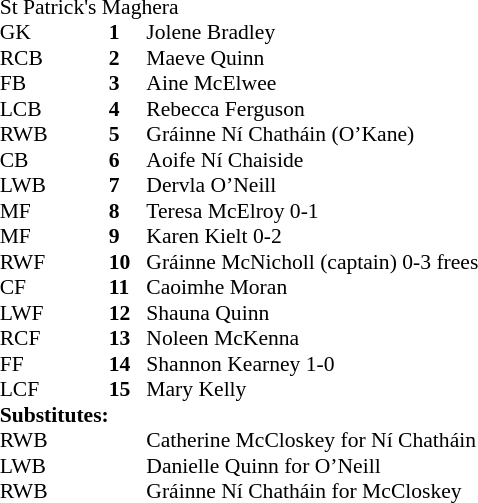<table style="font-size: 90%" cellspacing="0" cellpadding="0" align="center">
<tr>
<td colspan="4">St Patrick's Maghera</td>
</tr>
<tr>
<th width="25"></th>
<th width="25"></th>
</tr>
<tr>
<td>GK</td>
<td><strong>1</strong></td>
<td>Jolene Bradley</td>
</tr>
<tr>
<td>RCB</td>
<td><strong>2</strong></td>
<td>Maeve Quinn</td>
</tr>
<tr>
<td>FB</td>
<td><strong>3</strong></td>
<td>Aine McElwee</td>
</tr>
<tr>
<td>LCB</td>
<td><strong>4</strong></td>
<td>Rebecca Ferguson</td>
</tr>
<tr>
<td>RWB</td>
<td><strong>5</strong></td>
<td>Gráinne Ní Chatháin (O’Kane)</td>
</tr>
<tr>
<td>CB</td>
<td><strong>6</strong></td>
<td>Aoife Ní Chaiside</td>
</tr>
<tr>
<td>LWB</td>
<td><strong>7</strong></td>
<td>Dervla O’Neill</td>
</tr>
<tr>
<td>MF</td>
<td><strong>8</strong></td>
<td>Teresa McElroy 0-1</td>
</tr>
<tr>
<td>MF</td>
<td><strong>9</strong></td>
<td>Karen Kielt 0-2</td>
</tr>
<tr>
<td>RWF</td>
<td><strong>10</strong></td>
<td>Gráinne McNicholl (captain) 0-3 frees</td>
</tr>
<tr>
<td>CF</td>
<td><strong>11</strong></td>
<td>Caoimhe Moran</td>
</tr>
<tr>
<td>LWF</td>
<td><strong>12</strong></td>
<td>Shauna Quinn</td>
</tr>
<tr>
<td>RCF</td>
<td><strong>13</strong></td>
<td>Noleen McKenna</td>
</tr>
<tr>
<td>FF</td>
<td><strong>14</strong></td>
<td>Shannon Kearney 1-0</td>
</tr>
<tr>
<td>LCF</td>
<td><strong>15</strong></td>
<td>Mary Kelly</td>
<td colspan=4></td>
</tr>
<tr>
<td><strong>Substitutes:</strong></td>
</tr>
<tr>
<td>RWB</td>
<td></td>
<td>Catherine McCloskey for Ní Chatháin</td>
</tr>
<tr>
</tr>
<tr>
<td>LWB</td>
<td></td>
<td>Danielle Quinn for O’Neill</td>
</tr>
<tr>
</tr>
<tr>
<td>RWB</td>
<td></td>
<td>Gráinne Ní Chatháin for McCloskey</td>
</tr>
<tr>
</tr>
</table>
